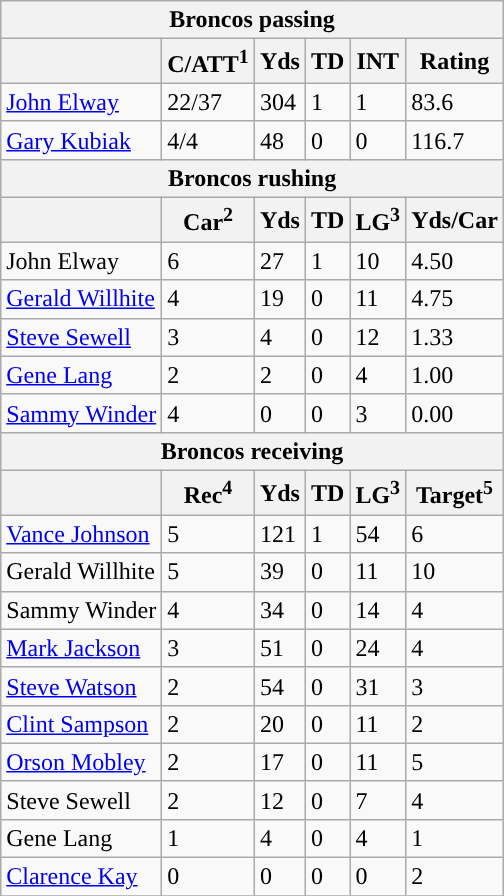<table class="wikitable">
<tr>
<th colspan="6">Broncos passing</th>
</tr>
<tr>
<th></th>
<th>C/ATT<sup>1</sup></th>
<th>Yds</th>
<th>TD</th>
<th>INT</th>
<th>Rating</th>
</tr>
<tr>
<td><a href='#'>John Elway</a></td>
<td>22/37</td>
<td>304</td>
<td>1</td>
<td>1</td>
<td>83.6</td>
</tr>
<tr>
<td><a href='#'>Gary Kubiak</a></td>
<td>4/4</td>
<td>48</td>
<td>0</td>
<td>0</td>
<td>116.7</td>
</tr>
<tr>
<th colspan="6">Broncos rushing</th>
</tr>
<tr>
<th></th>
<th>Car<sup>2</sup></th>
<th>Yds</th>
<th>TD</th>
<th>LG<sup>3</sup></th>
<th>Yds/Car</th>
</tr>
<tr>
<td>John Elway</td>
<td>6</td>
<td>27</td>
<td>1</td>
<td>10</td>
<td>4.50</td>
</tr>
<tr>
<td><a href='#'>Gerald Willhite</a></td>
<td>4</td>
<td>19</td>
<td>0</td>
<td>11</td>
<td>4.75</td>
</tr>
<tr>
<td><a href='#'>Steve Sewell</a></td>
<td>3</td>
<td>4</td>
<td>0</td>
<td>12</td>
<td>1.33</td>
</tr>
<tr>
<td><a href='#'>Gene Lang</a></td>
<td>2</td>
<td>2</td>
<td>0</td>
<td>4</td>
<td>1.00</td>
</tr>
<tr>
<td><a href='#'>Sammy Winder</a></td>
<td>4</td>
<td>0</td>
<td>0</td>
<td>3</td>
<td>0.00</td>
</tr>
<tr>
<th colspan="6">Broncos receiving</th>
</tr>
<tr>
<th></th>
<th>Rec<sup>4</sup></th>
<th>Yds</th>
<th>TD</th>
<th>LG<sup>3</sup></th>
<th>Target<sup>5</sup></th>
</tr>
<tr>
<td><a href='#'>Vance Johnson</a></td>
<td>5</td>
<td>121</td>
<td>1</td>
<td>54</td>
<td>6</td>
</tr>
<tr>
<td>Gerald Willhite</td>
<td>5</td>
<td>39</td>
<td>0</td>
<td>11</td>
<td>10</td>
</tr>
<tr>
<td>Sammy Winder</td>
<td>4</td>
<td>34</td>
<td>0</td>
<td>14</td>
<td>4</td>
</tr>
<tr>
<td><a href='#'>Mark Jackson</a></td>
<td>3</td>
<td>51</td>
<td>0</td>
<td>24</td>
<td>4</td>
</tr>
<tr>
<td><a href='#'>Steve Watson</a></td>
<td>2</td>
<td>54</td>
<td>0</td>
<td>31</td>
<td>3</td>
</tr>
<tr>
<td><a href='#'>Clint Sampson</a></td>
<td>2</td>
<td>20</td>
<td>0</td>
<td>11</td>
<td>2</td>
</tr>
<tr>
<td><a href='#'>Orson Mobley</a></td>
<td>2</td>
<td>17</td>
<td>0</td>
<td>11</td>
<td>5</td>
</tr>
<tr>
<td>Steve Sewell</td>
<td>2</td>
<td>12</td>
<td>0</td>
<td>7</td>
<td>4</td>
</tr>
<tr>
<td>Gene Lang</td>
<td>1</td>
<td>4</td>
<td>0</td>
<td>4</td>
<td>1</td>
</tr>
<tr>
<td><a href='#'>Clarence Kay</a></td>
<td>0</td>
<td>0</td>
<td>0</td>
<td>0</td>
<td>2</td>
</tr>
<tr>
</tr>
</table>
